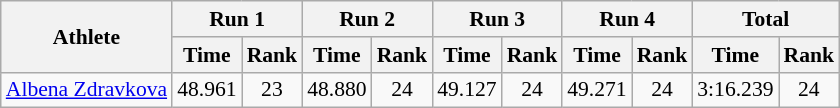<table class="wikitable" border="1" style="font-size:90%">
<tr>
<th rowspan="2">Athlete</th>
<th colspan="2">Run 1</th>
<th colspan="2">Run 2</th>
<th colspan="2">Run 3</th>
<th colspan="2">Run 4</th>
<th colspan="2">Total</th>
</tr>
<tr>
<th>Time</th>
<th>Rank</th>
<th>Time</th>
<th>Rank</th>
<th>Time</th>
<th>Rank</th>
<th>Time</th>
<th>Rank</th>
<th>Time</th>
<th>Rank</th>
</tr>
<tr>
<td><a href='#'>Albena Zdravkova</a></td>
<td align="center">48.961</td>
<td align="center">23</td>
<td align="center">48.880</td>
<td align="center">24</td>
<td align="center">49.127</td>
<td align="center">24</td>
<td align="center">49.271</td>
<td align="center">24</td>
<td align="center">3:16.239</td>
<td align="center">24</td>
</tr>
</table>
